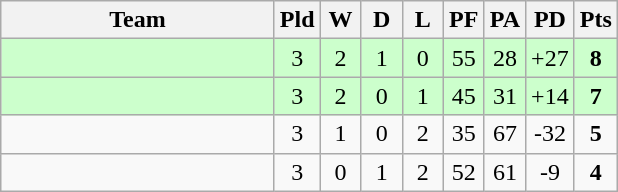<table class="wikitable" style="text-align:center;">
<tr>
<th width=175>Team</th>
<th width=20 abbr="Played">Pld</th>
<th width=20 abbr="Won">W</th>
<th width=20 abbr="Drawn">D</th>
<th width=20 abbr="Lost">L</th>
<th width=20 abbr="Points for">PF</th>
<th width=20 abbr="Points against">PA</th>
<th width=25 abbr="Points difference">PD</th>
<th width=20 abbr="Points">Pts</th>
</tr>
<tr bgcolor=ccffcc>
<td align=left></td>
<td>3</td>
<td>2</td>
<td>1</td>
<td>0</td>
<td>55</td>
<td>28</td>
<td>+27</td>
<td><strong>8</strong></td>
</tr>
<tr bgcolor=ccffcc>
<td align=left></td>
<td>3</td>
<td>2</td>
<td>0</td>
<td>1</td>
<td>45</td>
<td>31</td>
<td>+14</td>
<td><strong>7</strong></td>
</tr>
<tr>
<td align=left></td>
<td>3</td>
<td>1</td>
<td>0</td>
<td>2</td>
<td>35</td>
<td>67</td>
<td>-32</td>
<td><strong>5</strong></td>
</tr>
<tr>
<td align=left></td>
<td>3</td>
<td>0</td>
<td>1</td>
<td>2</td>
<td>52</td>
<td>61</td>
<td>-9</td>
<td><strong>4</strong></td>
</tr>
</table>
